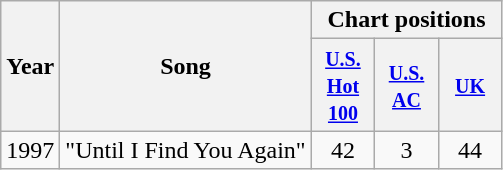<table class="wikitable">
<tr>
<th rowspan="2">Year</th>
<th rowspan="2">Song</th>
<th colspan="5">Chart positions</th>
</tr>
<tr>
<th width="35"><small><a href='#'>U.S. Hot 100</a></small></th>
<th width="35"><small><a href='#'>U.S. AC</a></small></th>
<th width="35"><small><a href='#'>UK</a></small></th>
</tr>
<tr>
<td>1997</td>
<td>"Until I Find You Again"</td>
<td align="center">42</td>
<td align="center">3</td>
<td align="center">44</td>
</tr>
</table>
